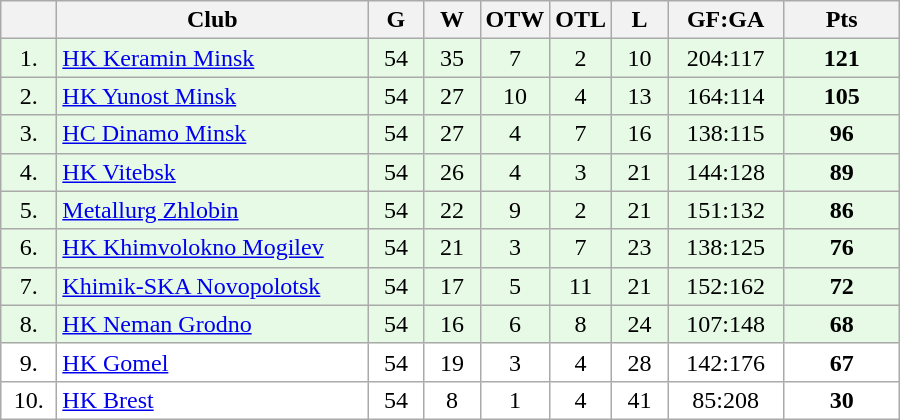<table class="wikitable">
<tr>
<th width="30"></th>
<th width="200">Club</th>
<th width="30">G</th>
<th width="30">W</th>
<th width="30">OTW</th>
<th width="30">OTL</th>
<th width="30">L</th>
<th width="70">GF:GA</th>
<th width="70">Pts</th>
</tr>
<tr bgcolor="#e6fae6" align="center">
<td>1.</td>
<td align="left"><a href='#'>HK Keramin Minsk</a></td>
<td>54</td>
<td>35</td>
<td>7</td>
<td>2</td>
<td>10</td>
<td>204:117</td>
<td><strong>121</strong></td>
</tr>
<tr bgcolor="#e6fae6" align="center">
<td>2.</td>
<td align="left"><a href='#'>HK Yunost Minsk</a></td>
<td>54</td>
<td>27</td>
<td>10</td>
<td>4</td>
<td>13</td>
<td>164:114</td>
<td><strong>105</strong></td>
</tr>
<tr bgcolor="#e6fae6" align="center">
<td>3.</td>
<td align="left"><a href='#'>HC Dinamo Minsk</a></td>
<td>54</td>
<td>27</td>
<td>4</td>
<td>7</td>
<td>16</td>
<td>138:115</td>
<td><strong>96</strong></td>
</tr>
<tr bgcolor="#e6fae6" align="center">
<td>4.</td>
<td align="left"><a href='#'>HK Vitebsk</a></td>
<td>54</td>
<td>26</td>
<td>4</td>
<td>3</td>
<td>21</td>
<td>144:128</td>
<td><strong>89</strong></td>
</tr>
<tr bgcolor="#e6fae6" align="center">
<td>5.</td>
<td align="left"><a href='#'>Metallurg Zhlobin</a></td>
<td>54</td>
<td>22</td>
<td>9</td>
<td>2</td>
<td>21</td>
<td>151:132</td>
<td><strong>86</strong></td>
</tr>
<tr bgcolor="#e6fae6" align="center">
<td>6.</td>
<td align="left"><a href='#'>HK Khimvolokno Mogilev</a></td>
<td>54</td>
<td>21</td>
<td>3</td>
<td>7</td>
<td>23</td>
<td>138:125</td>
<td><strong>76</strong></td>
</tr>
<tr bgcolor="#e6fae6" align="center">
<td>7.</td>
<td align="left"><a href='#'>Khimik-SKA Novopolotsk</a></td>
<td>54</td>
<td>17</td>
<td>5</td>
<td>11</td>
<td>21</td>
<td>152:162</td>
<td><strong>72</strong></td>
</tr>
<tr bgcolor="#e6fae6" align="center">
<td>8.</td>
<td align="left"><a href='#'>HK Neman Grodno</a></td>
<td>54</td>
<td>16</td>
<td>6</td>
<td>8</td>
<td>24</td>
<td>107:148</td>
<td><strong>68</strong></td>
</tr>
<tr bgcolor="#FFFFFF" align="center">
<td>9.</td>
<td align="left"><a href='#'>HK Gomel</a></td>
<td>54</td>
<td>19</td>
<td>3</td>
<td>4</td>
<td>28</td>
<td>142:176</td>
<td><strong>67</strong></td>
</tr>
<tr bgcolor="#FFFFFF" align="center">
<td>10.</td>
<td align="left"><a href='#'>HK Brest</a></td>
<td>54</td>
<td>8</td>
<td>1</td>
<td>4</td>
<td>41</td>
<td>85:208</td>
<td><strong>30</strong></td>
</tr>
</table>
